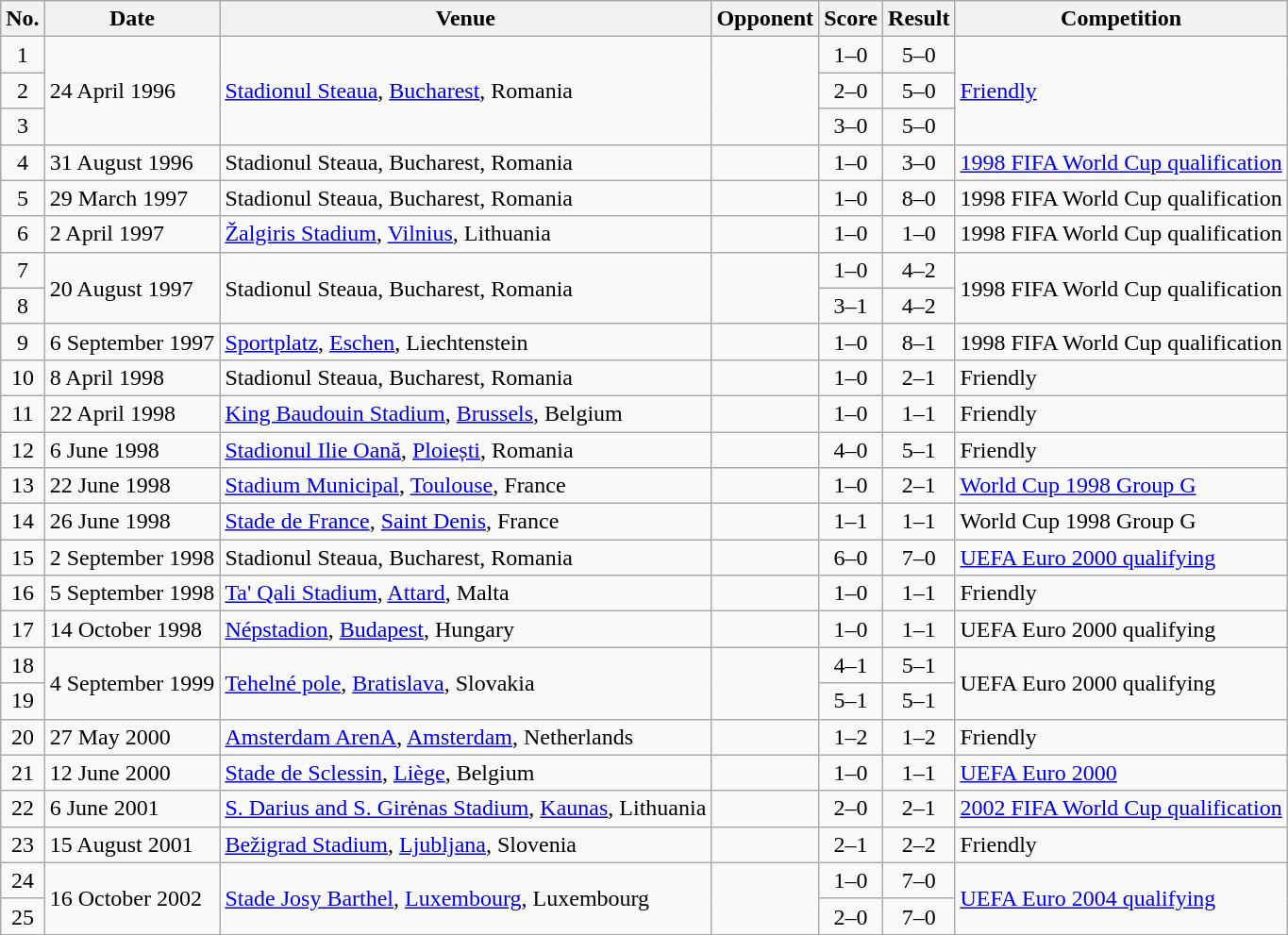<table class="wikitable sortable">
<tr>
<th scope="col">No.</th>
<th scope="col">Date</th>
<th scope="col">Venue</th>
<th scope="col">Opponent</th>
<th scope="col">Score</th>
<th scope="col">Result</th>
<th scope="col">Competition</th>
</tr>
<tr>
<td style="text-align:center">1</td>
<td rowspan=3>24 April 1996</td>
<td rowspan=3><a href='#'>Stadionul Steaua</a>, <a href='#'>Bucharest</a>, Romania</td>
<td rowspan=3></td>
<td style="text-align:center">1–0</td>
<td style="text-align:center">5–0</td>
<td rowspan=3><a href='#'>Friendly</a></td>
</tr>
<tr>
<td style="text-align:center">2</td>
<td style="text-align:center">2–0</td>
<td style="text-align:center">5–0</td>
</tr>
<tr>
<td style="text-align:center">3</td>
<td style="text-align:center">3–0</td>
<td style="text-align:center">5–0</td>
</tr>
<tr>
<td style="text-align:center">4</td>
<td>31 August 1996</td>
<td>Stadionul Steaua, Bucharest, Romania</td>
<td></td>
<td style="text-align:center">1–0</td>
<td style="text-align:center">3–0</td>
<td><a href='#'>1998 FIFA World Cup qualification</a></td>
</tr>
<tr>
<td style="text-align:center">5</td>
<td>29 March 1997</td>
<td>Stadionul Steaua, Bucharest, Romania</td>
<td></td>
<td style="text-align:center">1–0</td>
<td style="text-align:center">8–0</td>
<td>1998 FIFA World Cup qualification</td>
</tr>
<tr>
<td style="text-align:center">6</td>
<td>2 April 1997</td>
<td><a href='#'>Žalgiris Stadium</a>, <a href='#'>Vilnius</a>, Lithuania</td>
<td></td>
<td style="text-align:center">1–0</td>
<td style="text-align:center">1–0</td>
<td>1998 FIFA World Cup qualification</td>
</tr>
<tr>
<td style="text-align:center">7</td>
<td rowspan=2>20 August 1997</td>
<td rowspan=2>Stadionul Steaua, Bucharest, Romania</td>
<td rowspan=2></td>
<td style="text-align:center">1–0</td>
<td style="text-align:center">4–2</td>
<td rowspan=2>1998 FIFA World Cup qualification</td>
</tr>
<tr>
<td style="text-align:center">8</td>
<td style="text-align:center">3–1</td>
<td style="text-align:center">4–2</td>
</tr>
<tr>
<td style="text-align:center">9</td>
<td>6 September 1997</td>
<td><a href='#'>Sportplatz</a>, <a href='#'>Eschen</a>, Liechtenstein</td>
<td></td>
<td style="text-align:center">1–0</td>
<td style="text-align:center">8–1</td>
<td>1998 FIFA World Cup qualification</td>
</tr>
<tr>
<td style="text-align:center">10</td>
<td>8 April 1998</td>
<td>Stadionul Steaua, Bucharest, Romania</td>
<td></td>
<td style="text-align:center">1–0</td>
<td style="text-align:center">2–1</td>
<td>Friendly</td>
</tr>
<tr>
<td style="text-align:center">11</td>
<td>22 April 1998</td>
<td><a href='#'>King Baudouin Stadium</a>, <a href='#'>Brussels</a>, Belgium</td>
<td></td>
<td style="text-align:center">1–0</td>
<td style="text-align:center">1–1</td>
<td>Friendly</td>
</tr>
<tr>
<td style="text-align:center">12</td>
<td>6 June 1998</td>
<td><a href='#'>Stadionul Ilie Oană</a>, <a href='#'>Ploiești</a>, Romania</td>
<td></td>
<td style="text-align:center">4–0</td>
<td style="text-align:center">5–1</td>
<td>Friendly</td>
</tr>
<tr>
<td style="text-align:center">13</td>
<td>22 June 1998</td>
<td><a href='#'>Stadium Municipal</a>, <a href='#'>Toulouse</a>, France</td>
<td></td>
<td style="text-align:center">1–0</td>
<td style="text-align:center">2–1</td>
<td><a href='#'>World Cup 1998 Group G</a></td>
</tr>
<tr>
<td style="text-align:center">14</td>
<td>26 June 1998</td>
<td><a href='#'>Stade de France</a>, <a href='#'>Saint Denis</a>, France</td>
<td></td>
<td style="text-align:center">1–1</td>
<td style="text-align:center">1–1</td>
<td>World Cup 1998 Group G</td>
</tr>
<tr>
<td style="text-align:center">15</td>
<td>2 September 1998</td>
<td>Stadionul Steaua, Bucharest, Romania</td>
<td></td>
<td style="text-align:center">6–0</td>
<td style="text-align:center">7–0</td>
<td><a href='#'>UEFA Euro 2000 qualifying</a></td>
</tr>
<tr>
<td style="text-align:center">16</td>
<td>5 September 1998</td>
<td><a href='#'>Ta' Qali Stadium</a>, <a href='#'>Attard</a>, Malta</td>
<td></td>
<td style="text-align:center">1–0</td>
<td style="text-align:center">1–1</td>
<td>Friendly</td>
</tr>
<tr>
<td style="text-align:center">17</td>
<td>14 October 1998</td>
<td><a href='#'>Népstadion</a>, <a href='#'>Budapest</a>, Hungary</td>
<td></td>
<td style="text-align:center">1–0</td>
<td style="text-align:center">1–1</td>
<td>UEFA Euro 2000 qualifying</td>
</tr>
<tr>
<td style="text-align:center">18</td>
<td rowspan=2>4 September 1999</td>
<td rowspan=2><a href='#'>Tehelné pole</a>, <a href='#'>Bratislava</a>, Slovakia</td>
<td rowspan=2></td>
<td style="text-align:center">4–1</td>
<td style="text-align:center">5–1</td>
<td rowspan=2>UEFA Euro 2000 qualifying</td>
</tr>
<tr>
<td style="text-align:center">19</td>
<td style="text-align:center">5–1</td>
<td style="text-align:center">5–1</td>
</tr>
<tr>
<td style="text-align:center">20</td>
<td>27 May 2000</td>
<td><a href='#'>Amsterdam ArenA</a>, <a href='#'>Amsterdam</a>, Netherlands</td>
<td></td>
<td style="text-align:center">1–2</td>
<td style="text-align:center">1–2</td>
<td>Friendly</td>
</tr>
<tr>
<td style="text-align:center">21</td>
<td>12 June 2000</td>
<td><a href='#'>Stade de Sclessin</a>, <a href='#'>Liège</a>, Belgium</td>
<td></td>
<td style="text-align:center">1–0</td>
<td style="text-align:center">1–1</td>
<td><a href='#'>UEFA Euro 2000</a></td>
</tr>
<tr>
<td style="text-align:center">22</td>
<td>6 June 2001</td>
<td><a href='#'>S. Darius and S. Girėnas Stadium</a>, <a href='#'>Kaunas</a>, Lithuania</td>
<td></td>
<td style="text-align:center">2–0</td>
<td style="text-align:center">2–1</td>
<td><a href='#'>2002 FIFA World Cup qualification</a></td>
</tr>
<tr>
<td style="text-align:center">23</td>
<td>15 August 2001</td>
<td><a href='#'>Bežigrad Stadium</a>, <a href='#'>Ljubljana</a>, Slovenia</td>
<td></td>
<td style="text-align:center">2–1</td>
<td style="text-align:center">2–2</td>
<td>Friendly</td>
</tr>
<tr>
<td style="text-align:center">24</td>
<td rowspan=2>16 October 2002</td>
<td rowspan=2><a href='#'>Stade Josy Barthel</a>, <a href='#'>Luxembourg</a>, Luxembourg</td>
<td rowspan=2></td>
<td style="text-align:center">1–0</td>
<td style="text-align:center">7–0</td>
<td rowspan=2><a href='#'>UEFA Euro 2004 qualifying</a></td>
</tr>
<tr>
<td style="text-align:center">25</td>
<td style="text-align:center">2–0</td>
<td style="text-align:center">7–0</td>
</tr>
</table>
